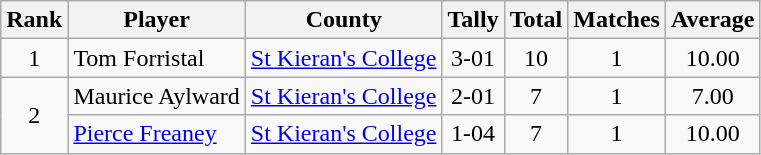<table class="wikitable">
<tr>
<th>Rank</th>
<th>Player</th>
<th>County</th>
<th>Tally</th>
<th>Total</th>
<th>Matches</th>
<th>Average</th>
</tr>
<tr>
<td rowspan=1 align=center>1</td>
<td>Tom Forristal</td>
<td><a href='#'>St Kieran's College</a></td>
<td align=center>3-01</td>
<td align=center>10</td>
<td align=center>1</td>
<td align=center>10.00</td>
</tr>
<tr>
<td rowspan=2 align=center>2</td>
<td>Maurice Aylward</td>
<td><a href='#'>St Kieran's College</a></td>
<td align=center>2-01</td>
<td align=center>7</td>
<td align=center>1</td>
<td align=center>7.00</td>
</tr>
<tr>
<td><a href='#'>Pierce Freaney</a></td>
<td><a href='#'>St Kieran's College</a></td>
<td align=center>1-04</td>
<td align=center>7</td>
<td align=center>1</td>
<td align=center>10.00</td>
</tr>
</table>
